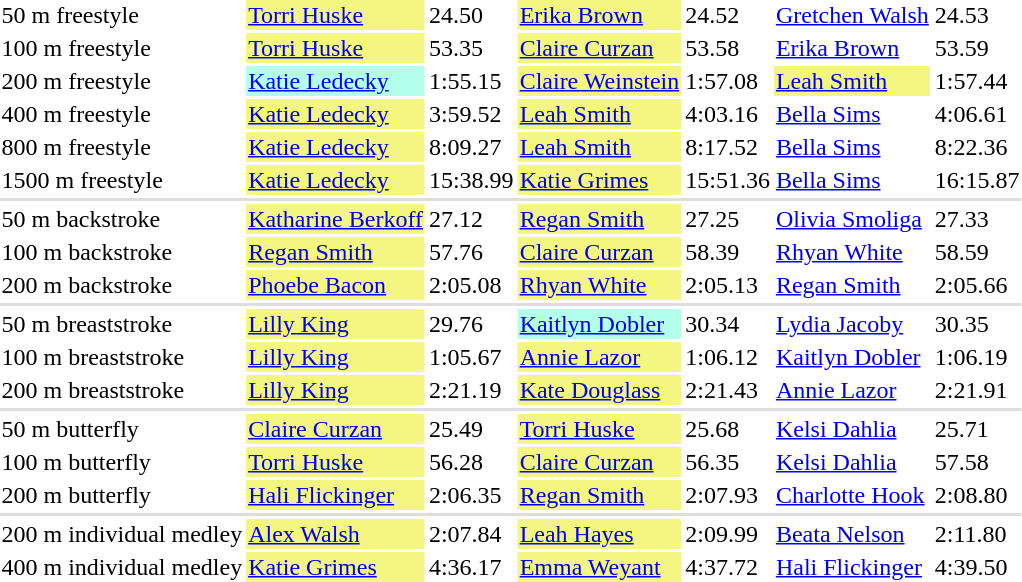<table>
<tr>
<td>50 m freestyle</td>
<td bgcolor=#F3F781><a href='#'>Torri Huske</a></td>
<td>24.50</td>
<td bgcolor=#F3F781><a href='#'>Erika Brown</a></td>
<td>24.52</td>
<td><a href='#'>Gretchen Walsh</a></td>
<td>24.53</td>
</tr>
<tr>
<td>100 m freestyle</td>
<td bgcolor=#F3F781><a href='#'>Torri Huske</a></td>
<td>53.35</td>
<td bgcolor=#F3F781><a href='#'>Claire Curzan</a></td>
<td>53.58</td>
<td><a href='#'>Erika Brown</a></td>
<td>53.59</td>
</tr>
<tr>
<td>200 m freestyle</td>
<td bgcolor=#b3ffec><a href='#'>Katie Ledecky</a></td>
<td>1:55.15</td>
<td bgcolor=#F3F781><a href='#'>Claire Weinstein</a></td>
<td>1:57.08</td>
<td bgcolor=#F3F781><a href='#'>Leah Smith</a></td>
<td>1:57.44</td>
</tr>
<tr>
<td>400 m freestyle</td>
<td bgcolor=#F3F781><a href='#'>Katie Ledecky</a></td>
<td>3:59.52</td>
<td bgcolor=#F3F781><a href='#'>Leah Smith</a></td>
<td>4:03.16</td>
<td><a href='#'>Bella Sims</a></td>
<td>4:06.61</td>
</tr>
<tr>
<td>800 m freestyle</td>
<td bgcolor=#F3F781><a href='#'>Katie Ledecky</a></td>
<td>8:09.27</td>
<td bgcolor=#F3F781><a href='#'>Leah Smith</a></td>
<td>8:17.52</td>
<td><a href='#'>Bella Sims</a></td>
<td>8:22.36</td>
</tr>
<tr>
<td>1500 m freestyle</td>
<td bgcolor=#F3F781><a href='#'>Katie Ledecky</a></td>
<td>15:38.99</td>
<td bgcolor=#F3F781><a href='#'>Katie Grimes</a></td>
<td>15:51.36</td>
<td><a href='#'>Bella Sims</a></td>
<td>16:15.87</td>
</tr>
<tr bgcolor=#DDDDDD>
<td colspan=7></td>
</tr>
<tr>
<td>50 m backstroke</td>
<td bgcolor=#F3F781><a href='#'>Katharine Berkoff</a></td>
<td>27.12</td>
<td bgcolor=#F3F781><a href='#'>Regan Smith</a></td>
<td>27.25</td>
<td><a href='#'>Olivia Smoliga</a></td>
<td>27.33</td>
</tr>
<tr>
<td>100 m backstroke</td>
<td bgcolor=#F3F781><a href='#'>Regan Smith</a></td>
<td>57.76</td>
<td bgcolor=#F3F781><a href='#'>Claire Curzan</a></td>
<td>58.39</td>
<td><a href='#'>Rhyan White</a></td>
<td>58.59</td>
</tr>
<tr>
<td>200 m backstroke</td>
<td bgcolor=#F3F781><a href='#'>Phoebe Bacon</a></td>
<td>2:05.08</td>
<td bgcolor=#F3F781><a href='#'>Rhyan White</a></td>
<td>2:05.13</td>
<td><a href='#'>Regan Smith</a></td>
<td>2:05.66</td>
</tr>
<tr bgcolor=#DDDDDD>
<td colspan=7></td>
</tr>
<tr>
<td>50 m breaststroke</td>
<td bgcolor=#F3F781><a href='#'>Lilly King</a></td>
<td>29.76</td>
<td bgcolor=#b3ffec><a href='#'>Kaitlyn Dobler</a></td>
<td>30.34</td>
<td><a href='#'>Lydia Jacoby</a></td>
<td>30.35</td>
</tr>
<tr>
<td>100 m breaststroke</td>
<td bgcolor=#F3F781><a href='#'>Lilly King</a></td>
<td>1:05.67</td>
<td bgcolor=#F3F781><a href='#'>Annie Lazor</a></td>
<td>1:06.12</td>
<td><a href='#'>Kaitlyn Dobler</a></td>
<td>1:06.19</td>
</tr>
<tr>
<td>200 m breaststroke</td>
<td bgcolor=#F3F781><a href='#'>Lilly King</a></td>
<td>2:21.19</td>
<td bgcolor=#F3F781><a href='#'>Kate Douglass</a></td>
<td>2:21.43</td>
<td><a href='#'>Annie Lazor</a></td>
<td>2:21.91</td>
</tr>
<tr bgcolor=#DDDDDD>
<td colspan=7></td>
</tr>
<tr>
<td>50 m butterfly</td>
<td bgcolor=#F3F781><a href='#'>Claire Curzan</a></td>
<td>25.49</td>
<td bgcolor=#F3F781><a href='#'>Torri Huske</a></td>
<td>25.68</td>
<td><a href='#'>Kelsi Dahlia</a></td>
<td>25.71</td>
</tr>
<tr>
<td>100 m butterfly</td>
<td bgcolor=#F3F781><a href='#'>Torri Huske</a></td>
<td>56.28</td>
<td bgcolor=#F3F781><a href='#'>Claire Curzan</a></td>
<td>56.35</td>
<td><a href='#'>Kelsi Dahlia</a></td>
<td>57.58</td>
</tr>
<tr>
<td>200 m butterfly</td>
<td bgcolor=#F3F781><a href='#'>Hali Flickinger</a></td>
<td>2:06.35</td>
<td bgcolor=#F3F781><a href='#'>Regan Smith</a></td>
<td>2:07.93</td>
<td><a href='#'>Charlotte Hook</a></td>
<td>2:08.80</td>
</tr>
<tr bgcolor=#DDDDDD>
<td colspan=7></td>
</tr>
<tr>
<td>200 m individual medley</td>
<td bgcolor=#F3F781><a href='#'>Alex Walsh</a></td>
<td>2:07.84</td>
<td bgcolor=#F3F781><a href='#'>Leah Hayes</a></td>
<td>2:09.99</td>
<td><a href='#'>Beata Nelson</a></td>
<td>2:11.80</td>
</tr>
<tr>
<td>400 m individual medley</td>
<td bgcolor=#F3F781><a href='#'>Katie Grimes</a></td>
<td>4:36.17</td>
<td bgcolor=#F3F781><a href='#'>Emma Weyant</a></td>
<td>4:37.72</td>
<td><a href='#'>Hali Flickinger</a></td>
<td>4:39.50</td>
</tr>
</table>
